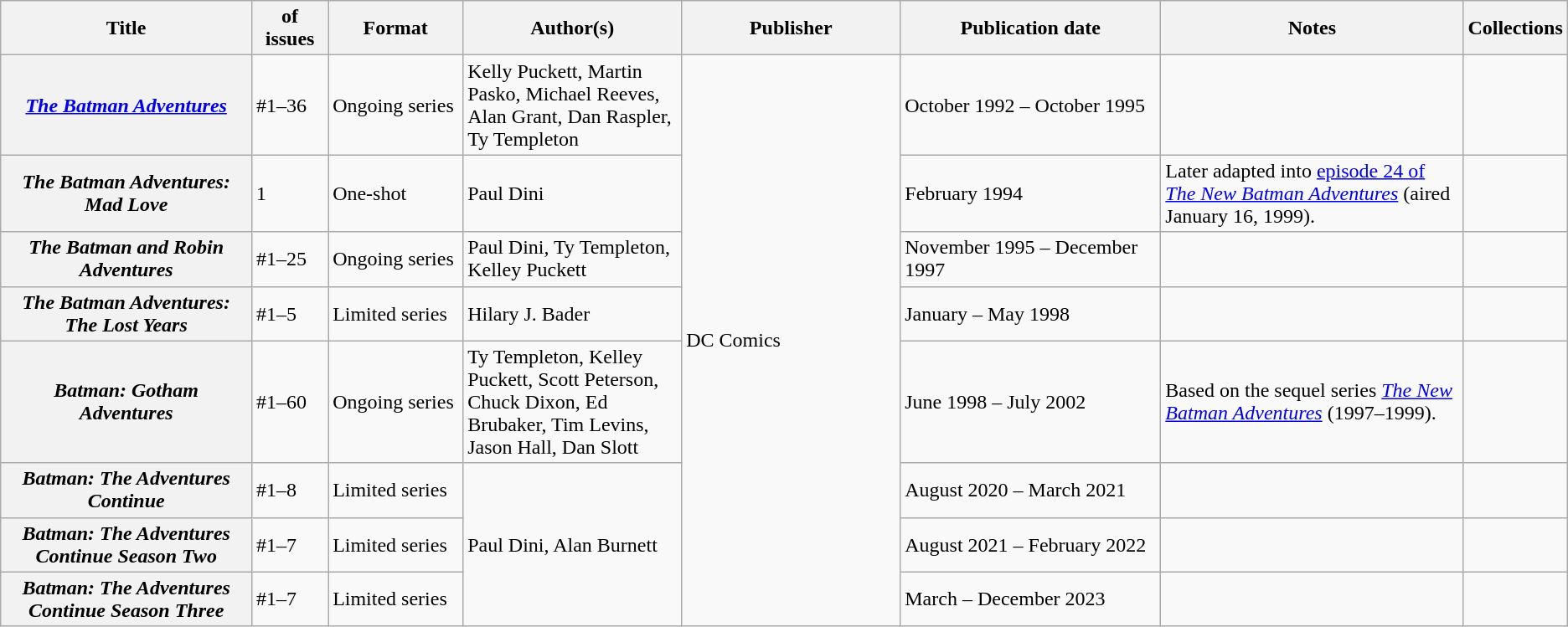<table class="wikitable">
<tr>
<th>Title</th>
<th style="width:40pt"> of issues</th>
<th style="width:75pt">Format</th>
<th style="width:125pt">Author(s)</th>
<th style="width:125pt">Publisher</th>
<th style="width:150pt">Publication date</th>
<th style="width:175pt">Notes</th>
<th>Collections</th>
</tr>
<tr>
<th><em><a href='#'>The Batman Adventures</a></em></th>
<td>#1–36</td>
<td>Ongoing series</td>
<td>Kelly Puckett, Martin Pasko, Michael Reeves, Alan Grant, Dan Raspler, Ty Templeton</td>
<td rowspan="8">DC Comics</td>
<td>October 1992 – October 1995</td>
<td></td>
<td></td>
</tr>
<tr>
<th><em>The Batman Adventures: Mad Love</em></th>
<td>1</td>
<td>One-shot</td>
<td>Paul Dini</td>
<td>February 1994</td>
<td>Later adapted into <a href='#'>episode 24 of <em>The New Batman Adventures</em></a> (aired January 16, 1999).</td>
<td></td>
</tr>
<tr>
<th><em>The Batman and Robin Adventures</em></th>
<td>#1–25</td>
<td>Ongoing series</td>
<td>Paul Dini, Ty Templeton, Kelley Puckett</td>
<td>November 1995 – December 1997</td>
<td></td>
<td></td>
</tr>
<tr>
<th><em>The Batman Adventures: The Lost Years</em></th>
<td>#1–5</td>
<td>Limited series</td>
<td>Hilary J. Bader</td>
<td>January – May 1998</td>
<td></td>
<td></td>
</tr>
<tr>
<th><em>Batman: Gotham Adventures</em></th>
<td>#1–60</td>
<td>Ongoing series</td>
<td>Ty Templeton, Kelley Puckett, Scott Peterson, Chuck Dixon, Ed Brubaker, Tim Levins, Jason Hall, Dan Slott</td>
<td>June 1998 – July 2002</td>
<td>Based on the sequel series <em><a href='#'>The New Batman Adventures</a></em> (1997–1999).</td>
<td></td>
</tr>
<tr>
<th><em>Batman: The Adventures Continue</em></th>
<td>#1–8</td>
<td>Limited series</td>
<td rowspan="3">Paul Dini, Alan Burnett</td>
<td>August 2020 – March 2021</td>
<td></td>
<td></td>
</tr>
<tr>
<th><em>Batman: The Adventures Continue Season Two</em></th>
<td>#1–7</td>
<td>Limited series</td>
<td>August 2021 – February 2022</td>
<td></td>
<td></td>
</tr>
<tr>
<th><em>Batman: The Adventures Continue Season Three</em></th>
<td>#1–7</td>
<td>Limited series</td>
<td>March – December 2023</td>
<td></td>
<td></td>
</tr>
</table>
